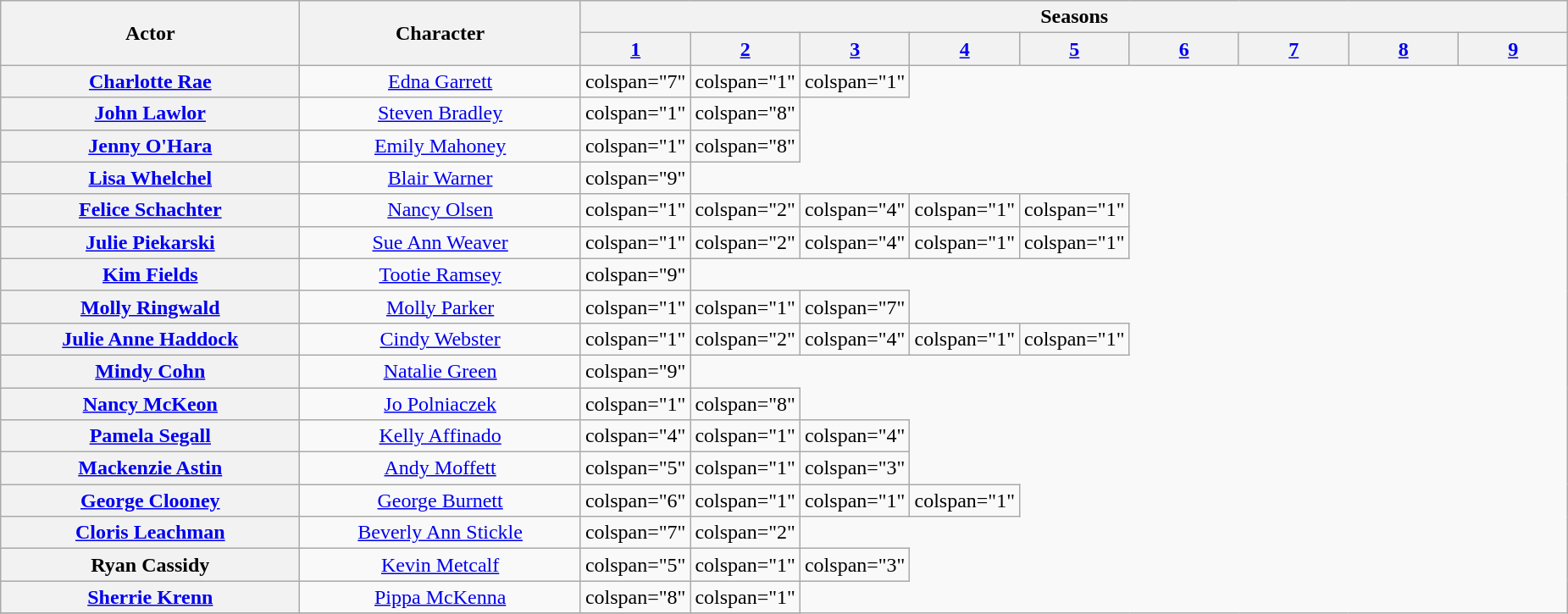<table class="wikitable sortable">
<tr>
<th scope="col" rowspan="2">Actor</th>
<th scope="col" rowspan="2">Character</th>
<th scope="col" colspan="9">Seasons</th>
</tr>
<tr>
<th scope="col" style="width:7%;"><a href='#'>1</a></th>
<th scope="col" style="width:7%;"><a href='#'>2</a></th>
<th scope="col" style="width:7%;"><a href='#'>3</a></th>
<th scope="col" style="width:7%;"><a href='#'>4</a></th>
<th scope="col" style="width:7%;"><a href='#'>5</a></th>
<th scope="col" style="width:7%;"><a href='#'>6</a></th>
<th scope="col" style="width:7%;"><a href='#'>7</a></th>
<th scope="col" style="width:7%;"><a href='#'>8</a></th>
<th scope="col" style="width:7%;"><a href='#'>9</a></th>
</tr>
<tr>
<th scope="row" data-sort-value="Rae"><a href='#'>Charlotte Rae</a></th>
<td style="text-align:center;"><a href='#'>Edna Garrett</a></td>
<td>colspan="7" </td>
<td>colspan="1" </td>
<td>colspan="1" </td>
</tr>
<tr>
<th scope="row" data-sort-value="Lawlor"><a href='#'>John Lawlor</a></th>
<td style="text-align:center;"><a href='#'>Steven Bradley</a></td>
<td>colspan="1" </td>
<td>colspan="8" </td>
</tr>
<tr>
<th scope="row" data-sort-value="O'Hara"><a href='#'>Jenny O'Hara</a></th>
<td style="text-align:center;"><a href='#'>Emily Mahoney</a></td>
<td>colspan="1" </td>
<td>colspan="8" </td>
</tr>
<tr>
<th scope="row" data-sort-value="Whelchel"><a href='#'>Lisa Whelchel</a></th>
<td style="text-align:center;"><a href='#'>Blair Warner</a></td>
<td>colspan="9" </td>
</tr>
<tr>
<th scope="row" data-sort-value="Schachter"><a href='#'>Felice Schachter</a></th>
<td style="text-align:center;"><a href='#'>Nancy Olsen</a></td>
<td>colspan="1" </td>
<td>colspan="2" </td>
<td>colspan="4" </td>
<td>colspan="1" </td>
<td>colspan="1" </td>
</tr>
<tr>
<th scope="row" data-sort-value="Piekarski"><a href='#'>Julie Piekarski</a></th>
<td style="text-align:center;"><a href='#'>Sue Ann Weaver</a></td>
<td>colspan="1" </td>
<td>colspan="2" </td>
<td>colspan="4" </td>
<td>colspan="1" </td>
<td>colspan="1" </td>
</tr>
<tr>
<th scope="row" data-sort-value="Fields"><a href='#'>Kim Fields</a></th>
<td style="text-align:center;"><a href='#'>Tootie Ramsey</a></td>
<td>colspan="9" </td>
</tr>
<tr>
<th scope="row" data-sort-value="Ringwald"><a href='#'>Molly Ringwald</a></th>
<td style="text-align:center;"><a href='#'>Molly Parker</a></td>
<td>colspan="1" </td>
<td>colspan="1" </td>
<td>colspan="7" </td>
</tr>
<tr>
<th scope="row" data-sort-value="Haddock"><a href='#'>Julie Anne Haddock</a></th>
<td style="text-align:center;"><a href='#'>Cindy Webster</a></td>
<td>colspan="1" </td>
<td>colspan="2" </td>
<td>colspan="4" </td>
<td>colspan="1" </td>
<td>colspan="1" </td>
</tr>
<tr>
<th scope="row" data-sort-value="Cohn"><a href='#'>Mindy Cohn</a></th>
<td style="text-align:center;"><a href='#'>Natalie Green</a></td>
<td>colspan="9" </td>
</tr>
<tr>
<th scope="row" data-sort-value="McKeon"><a href='#'>Nancy McKeon</a></th>
<td style="text-align:center;"><a href='#'>Jo Polniaczek</a></td>
<td>colspan="1" </td>
<td>colspan="8" </td>
</tr>
<tr>
<th scope="row" data-sort-value="Segall"><a href='#'>Pamela Segall</a></th>
<td style="text-align:center;"><a href='#'>Kelly Affinado</a></td>
<td>colspan="4" </td>
<td>colspan="1" </td>
<td>colspan="4" </td>
</tr>
<tr>
<th scope="row" data-sort-value="Astin"><a href='#'>Mackenzie Astin</a></th>
<td style="text-align:center;"><a href='#'>Andy Moffett</a></td>
<td>colspan="5" </td>
<td>colspan="1" </td>
<td>colspan="3" </td>
</tr>
<tr>
<th scope="row" data-sort-value="Clooney"><a href='#'>George Clooney</a></th>
<td style="text-align:center;"><a href='#'>George Burnett</a></td>
<td>colspan="6" </td>
<td>colspan="1" </td>
<td>colspan="1" </td>
<td>colspan="1" </td>
</tr>
<tr>
<th scope="row" data-sort-value="Leachman"><a href='#'>Cloris Leachman</a></th>
<td style="text-align:center;"><a href='#'>Beverly Ann Stickle</a></td>
<td>colspan="7" </td>
<td>colspan="2" </td>
</tr>
<tr>
<th scope="row" data-sort-value="Cassidy">Ryan Cassidy</th>
<td style="text-align:center;"><a href='#'>Kevin Metcalf</a></td>
<td>colspan="5" </td>
<td>colspan="1" </td>
<td>colspan="3" </td>
</tr>
<tr>
<th scope="row" data-sort-value="Krenn"><a href='#'>Sherrie Krenn</a></th>
<td style="text-align:center;"><a href='#'>Pippa McKenna</a></td>
<td>colspan="8" </td>
<td>colspan="1" </td>
</tr>
<tr>
</tr>
</table>
